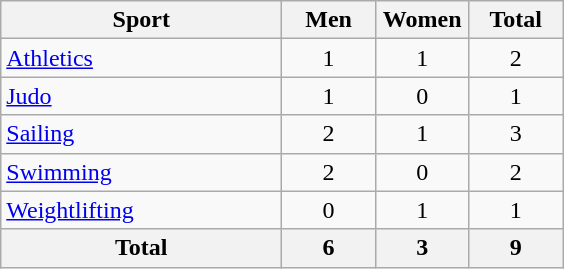<table class="wikitable sortable" style="text-align:center;">
<tr>
<th width=180>Sport</th>
<th width=55>Men</th>
<th width=55>Women</th>
<th width=55>Total</th>
</tr>
<tr>
<td align=left><a href='#'>Athletics</a></td>
<td>1</td>
<td>1</td>
<td>2</td>
</tr>
<tr>
<td align=left><a href='#'>Judo</a></td>
<td>1</td>
<td>0</td>
<td>1</td>
</tr>
<tr>
<td align=left><a href='#'>Sailing</a></td>
<td>2</td>
<td>1</td>
<td>3</td>
</tr>
<tr>
<td align=left><a href='#'>Swimming</a></td>
<td>2</td>
<td>0</td>
<td>2</td>
</tr>
<tr>
<td align=left><a href='#'>Weightlifting</a></td>
<td>0</td>
<td>1</td>
<td>1</td>
</tr>
<tr>
<th>Total</th>
<th>6</th>
<th>3</th>
<th>9</th>
</tr>
</table>
